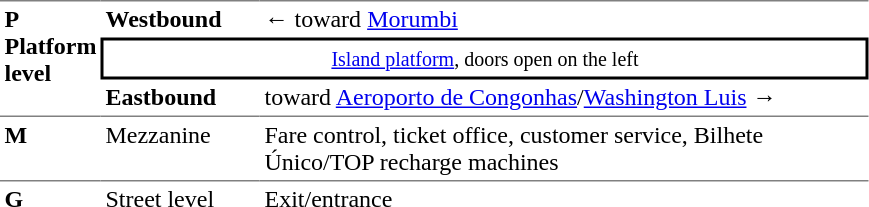<table table border=0 cellspacing=0 cellpadding=3>
<tr>
<td style="border-top:solid 1px gray;border-bottom:solid 1px gray;vertical-align:top;" rowspan=4><strong>P<br>Platform level</strong></td>
</tr>
<tr>
<td style="border-top:solid 1px gray;"><span><strong>Westbound</strong></span></td>
<td style="border-top:solid 1px gray;">←  toward <a href='#'>Morumbi</a></td>
</tr>
<tr>
<td style="border-top:solid 2px black;border-right:solid 2px black;border-left:solid 2px black;border-bottom:solid 2px black;text-align:center;" colspan=5><small><a href='#'>Island platform</a>, doors open on the left</small></td>
</tr>
<tr>
<td style="border-bottom:solid 1px gray;"><span><strong>Eastbound</strong></span></td>
<td style="border-bottom:solid 1px gray;"> toward <a href='#'>Aeroporto de Congonhas</a>/<a href='#'>Washington Luis</a> →</td>
</tr>
<tr>
<td style="vertical-align:top;"><strong>M</strong></td>
<td style="vertical-align:top;">Mezzanine</td>
<td style="vertical-align:top;">Fare control, ticket office, customer service, Bilhete Único/TOP recharge machines</td>
</tr>
<tr>
<td style="border-top:solid 1px gray;vertical-align:top;" width=50><strong>G</strong></td>
<td style="border-top:solid 1px gray;vertical-align:top;" width=100>Street level</td>
<td style="border-top:solid 1px gray;vertical-align:top;" width=400>Exit/entrance</td>
</tr>
</table>
